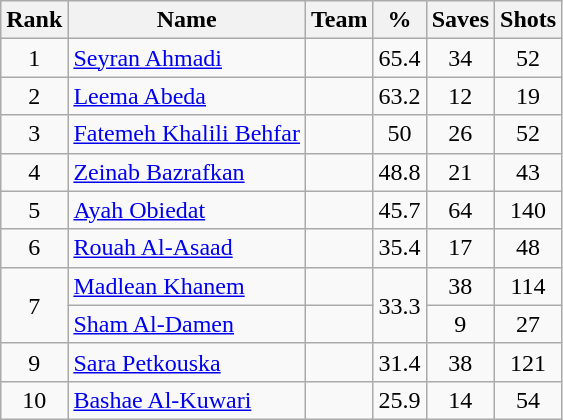<table class="wikitable" style="text-align: center;">
<tr>
<th>Rank</th>
<th>Name</th>
<th>Team</th>
<th>%</th>
<th>Saves</th>
<th>Shots</th>
</tr>
<tr>
<td>1</td>
<td align="left"><a href='#'>Seyran Ahmadi</a></td>
<td align="left"></td>
<td>65.4</td>
<td>34</td>
<td>52</td>
</tr>
<tr>
<td>2</td>
<td align="left"><a href='#'>Leema Abeda</a></td>
<td align="left"></td>
<td>63.2</td>
<td>12</td>
<td>19</td>
</tr>
<tr>
<td>3</td>
<td align="left"><a href='#'>Fatemeh Khalili Behfar</a></td>
<td align="left"></td>
<td>50</td>
<td>26</td>
<td>52</td>
</tr>
<tr>
<td>4</td>
<td align="left"><a href='#'>Zeinab Bazrafkan</a></td>
<td align="left"></td>
<td>48.8</td>
<td>21</td>
<td>43</td>
</tr>
<tr>
<td>5</td>
<td align="left"><a href='#'>Ayah Obiedat</a></td>
<td align="left"></td>
<td>45.7</td>
<td>64</td>
<td>140</td>
</tr>
<tr>
<td>6</td>
<td align="left"><a href='#'>Rouah Al-Asaad</a></td>
<td align="left"></td>
<td>35.4</td>
<td>17</td>
<td>48</td>
</tr>
<tr>
<td rowspan=2>7</td>
<td align="left"><a href='#'>Madlean Khanem</a></td>
<td align="left"></td>
<td rowspan=2>33.3</td>
<td>38</td>
<td>114</td>
</tr>
<tr>
<td align="left"><a href='#'>Sham Al-Damen</a></td>
<td align="left"></td>
<td>9</td>
<td>27</td>
</tr>
<tr>
<td>9</td>
<td align="left"><a href='#'>Sara Petkouska</a></td>
<td align="left"></td>
<td>31.4</td>
<td>38</td>
<td>121</td>
</tr>
<tr>
<td>10</td>
<td align="left"><a href='#'>Bashae Al-Kuwari</a></td>
<td align="left"></td>
<td>25.9</td>
<td>14</td>
<td>54</td>
</tr>
</table>
